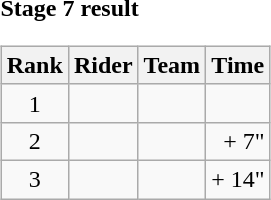<table>
<tr>
<td><strong>Stage 7 result</strong><br><table class="wikitable">
<tr>
<th scope="col">Rank</th>
<th scope="col">Rider</th>
<th scope="col">Team</th>
<th scope="col">Time</th>
</tr>
<tr>
<td style="text-align:center;">1</td>
<td></td>
<td></td>
<td style="text-align:right;"></td>
</tr>
<tr>
<td style="text-align:center;">2</td>
<td></td>
<td></td>
<td style="text-align:right;">+ 7"</td>
</tr>
<tr>
<td style="text-align:center;">3</td>
<td></td>
<td></td>
<td style="text-align:right;">+ 14"</td>
</tr>
</table>
</td>
</tr>
</table>
